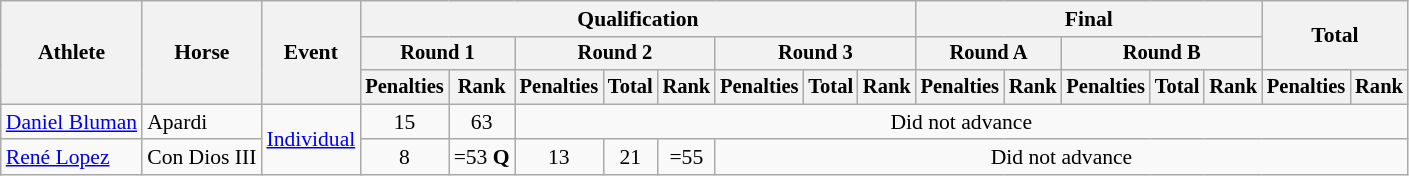<table class="wikitable" style="font-size:90%">
<tr>
<th rowspan="3">Athlete</th>
<th rowspan="3">Horse</th>
<th rowspan="3">Event</th>
<th colspan="8">Qualification</th>
<th colspan="5">Final</th>
<th rowspan=2 colspan="2">Total</th>
</tr>
<tr style="font-size:95%">
<th colspan="2">Round 1</th>
<th colspan="3">Round 2</th>
<th colspan="3">Round 3</th>
<th colspan="2">Round A</th>
<th colspan="3">Round B</th>
</tr>
<tr style="font-size:95%">
<th>Penalties</th>
<th>Rank</th>
<th>Penalties</th>
<th>Total</th>
<th>Rank</th>
<th>Penalties</th>
<th>Total</th>
<th>Rank</th>
<th>Penalties</th>
<th>Rank</th>
<th>Penalties</th>
<th>Total</th>
<th>Rank</th>
<th>Penalties</th>
<th>Rank</th>
</tr>
<tr align=center>
<td align=left><a href='#'>Daniel Bluman</a></td>
<td align=left>Apardi</td>
<td align=left rowspan=2><a href='#'>Individual</a></td>
<td>15</td>
<td>63</td>
<td colspan=13>Did not advance</td>
</tr>
<tr align=center>
<td align=left><a href='#'>René Lopez</a></td>
<td align=left>Con Dios III</td>
<td>8</td>
<td>=53 <strong>Q</strong></td>
<td>13</td>
<td>21</td>
<td>=55</td>
<td colspan=10>Did not advance</td>
</tr>
</table>
